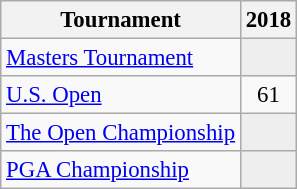<table class="wikitable" style="font-size:95%;text-align:center;">
<tr>
<th>Tournament</th>
<th>2018</th>
</tr>
<tr>
<td align=left><a href='#'>Masters Tournament</a></td>
<td style="background:#eeeeee;"></td>
</tr>
<tr>
<td align=left><a href='#'>U.S. Open</a></td>
<td>61</td>
</tr>
<tr>
<td align=left><a href='#'>The Open Championship</a></td>
<td style="background:#eeeeee;"></td>
</tr>
<tr>
<td align=left><a href='#'>PGA Championship</a></td>
<td style="background:#eeeeee;"></td>
</tr>
</table>
